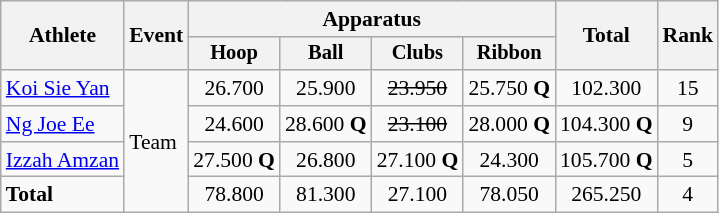<table class=wikitable style="font-size:90%; text-align:center">
<tr>
<th rowspan=2>Athlete</th>
<th rowspan=2>Event</th>
<th colspan=4>Apparatus</th>
<th rowspan=2>Total</th>
<th rowspan=2>Rank</th>
</tr>
<tr style="font-size:95%;">
<th>Hoop</th>
<th>Ball</th>
<th>Clubs</th>
<th>Ribbon</th>
</tr>
<tr>
<td style="text-align:left"><a href='#'>Koi Sie Yan</a></td>
<td style="text-align:left" rowspan=4>Team</td>
<td>26.700</td>
<td>25.900</td>
<td><s>23.950</s></td>
<td>25.750 <strong>Q</strong></td>
<td>102.300</td>
<td>15</td>
</tr>
<tr>
<td style="text-align:left"><a href='#'>Ng Joe Ee</a></td>
<td>24.600</td>
<td>28.600 <strong>Q</strong></td>
<td><s>23.100</s></td>
<td>28.000 <strong>Q</strong></td>
<td>104.300 <strong>Q</strong></td>
<td>9</td>
</tr>
<tr>
<td style="text-align:left"><a href='#'>Izzah Amzan</a></td>
<td>27.500 <strong>Q</strong></td>
<td>26.800</td>
<td>27.100 <strong>Q</strong></td>
<td>24.300</td>
<td>105.700 <strong>Q</strong></td>
<td>5</td>
</tr>
<tr>
<td style="text-align:left"><strong>Total</strong></td>
<td>78.800</td>
<td>81.300</td>
<td>27.100</td>
<td>78.050</td>
<td>265.250</td>
<td>4</td>
</tr>
</table>
